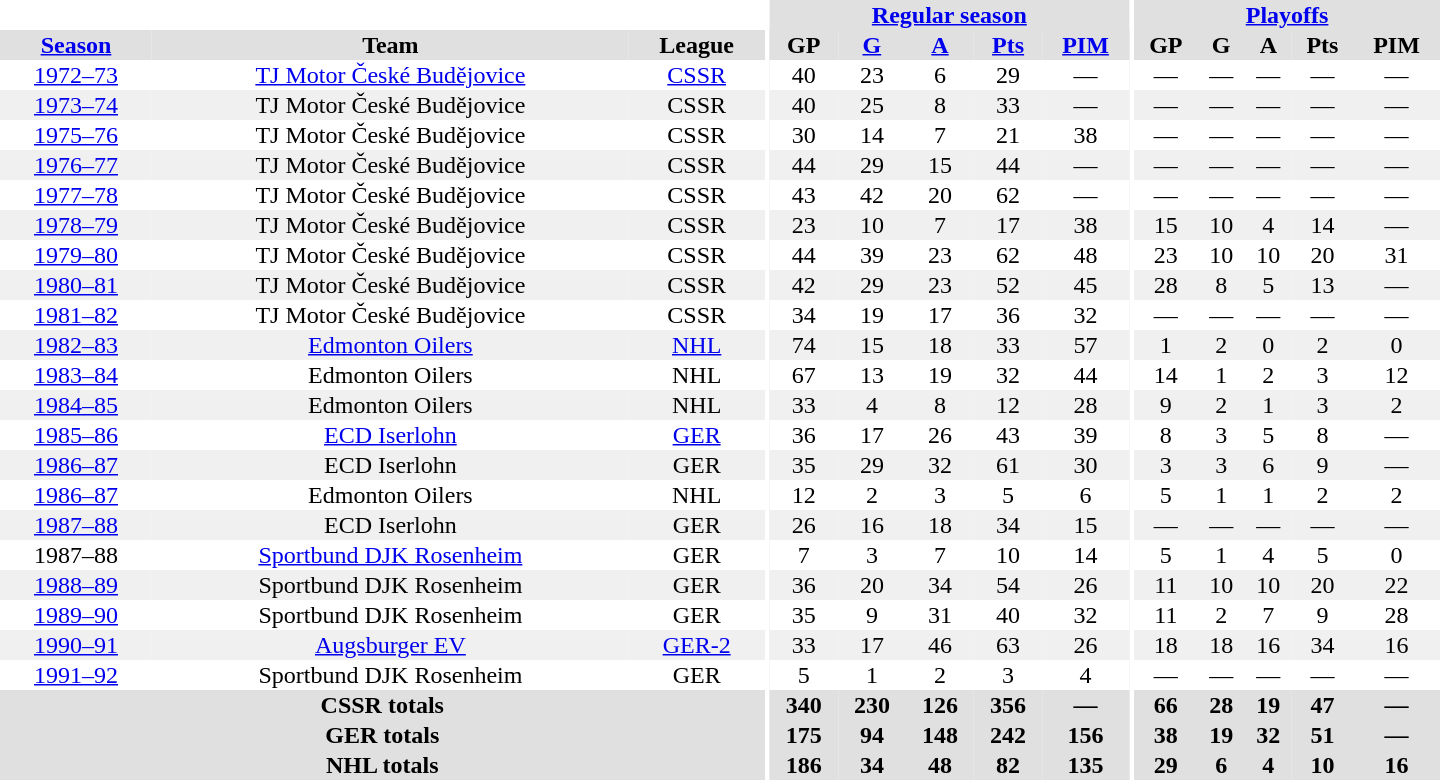<table border="0" cellpadding="1" cellspacing="0" style="text-align:center; width:60em">
<tr bgcolor="#e0e0e0">
<th colspan="3" bgcolor="#ffffff"></th>
<th rowspan="100" bgcolor="#ffffff"></th>
<th colspan="5"><a href='#'>Regular season</a></th>
<th rowspan="100" bgcolor="#ffffff"></th>
<th colspan="5"><a href='#'>Playoffs</a></th>
</tr>
<tr bgcolor="#e0e0e0">
<th><a href='#'>Season</a></th>
<th>Team</th>
<th>League</th>
<th>GP</th>
<th><a href='#'>G</a></th>
<th><a href='#'>A</a></th>
<th><a href='#'>Pts</a></th>
<th><a href='#'>PIM</a></th>
<th>GP</th>
<th>G</th>
<th>A</th>
<th>Pts</th>
<th>PIM</th>
</tr>
<tr>
<td><a href='#'>1972–73</a></td>
<td><a href='#'>TJ Motor České Budějovice</a></td>
<td><a href='#'>CSSR</a></td>
<td>40</td>
<td>23</td>
<td>6</td>
<td>29</td>
<td>—</td>
<td>—</td>
<td>—</td>
<td>—</td>
<td>—</td>
<td>—</td>
</tr>
<tr bgcolor="#f0f0f0">
<td><a href='#'>1973–74</a></td>
<td>TJ Motor České Budějovice</td>
<td>CSSR</td>
<td>40</td>
<td>25</td>
<td>8</td>
<td>33</td>
<td>—</td>
<td>—</td>
<td>—</td>
<td>—</td>
<td>—</td>
<td>—</td>
</tr>
<tr>
<td><a href='#'>1975–76</a></td>
<td>TJ Motor České Budějovice</td>
<td>CSSR</td>
<td>30</td>
<td>14</td>
<td>7</td>
<td>21</td>
<td>38</td>
<td>—</td>
<td>—</td>
<td>—</td>
<td>—</td>
<td>—</td>
</tr>
<tr bgcolor="#f0f0f0">
<td><a href='#'>1976–77</a></td>
<td>TJ Motor České Budějovice</td>
<td>CSSR</td>
<td>44</td>
<td>29</td>
<td>15</td>
<td>44</td>
<td>—</td>
<td>—</td>
<td>—</td>
<td>—</td>
<td>—</td>
<td>—</td>
</tr>
<tr>
<td><a href='#'>1977–78</a></td>
<td>TJ Motor České Budějovice</td>
<td>CSSR</td>
<td>43</td>
<td>42</td>
<td>20</td>
<td>62</td>
<td>—</td>
<td>—</td>
<td>—</td>
<td>—</td>
<td>—</td>
<td>—</td>
</tr>
<tr bgcolor="#f0f0f0">
<td><a href='#'>1978–79</a></td>
<td>TJ Motor České Budějovice</td>
<td>CSSR</td>
<td>23</td>
<td>10</td>
<td>7</td>
<td>17</td>
<td>38</td>
<td>15</td>
<td>10</td>
<td>4</td>
<td>14</td>
<td>—</td>
</tr>
<tr>
<td><a href='#'>1979–80</a></td>
<td>TJ Motor České Budějovice</td>
<td>CSSR</td>
<td>44</td>
<td>39</td>
<td>23</td>
<td>62</td>
<td>48</td>
<td>23</td>
<td>10</td>
<td>10</td>
<td>20</td>
<td>31</td>
</tr>
<tr bgcolor="#f0f0f0">
<td><a href='#'>1980–81</a></td>
<td>TJ Motor České Budějovice</td>
<td>CSSR</td>
<td>42</td>
<td>29</td>
<td>23</td>
<td>52</td>
<td>45</td>
<td>28</td>
<td>8</td>
<td>5</td>
<td>13</td>
<td>—</td>
</tr>
<tr>
<td><a href='#'>1981–82</a></td>
<td>TJ Motor České Budějovice</td>
<td>CSSR</td>
<td>34</td>
<td>19</td>
<td>17</td>
<td>36</td>
<td>32</td>
<td>—</td>
<td>—</td>
<td>—</td>
<td>—</td>
<td>—</td>
</tr>
<tr bgcolor="#f0f0f0">
<td><a href='#'>1982–83</a></td>
<td><a href='#'>Edmonton Oilers</a></td>
<td><a href='#'>NHL</a></td>
<td>74</td>
<td>15</td>
<td>18</td>
<td>33</td>
<td>57</td>
<td>1</td>
<td>2</td>
<td>0</td>
<td>2</td>
<td>0</td>
</tr>
<tr>
<td><a href='#'>1983–84</a></td>
<td>Edmonton Oilers</td>
<td>NHL</td>
<td>67</td>
<td>13</td>
<td>19</td>
<td>32</td>
<td>44</td>
<td>14</td>
<td>1</td>
<td>2</td>
<td>3</td>
<td>12</td>
</tr>
<tr bgcolor="#f0f0f0">
<td><a href='#'>1984–85</a></td>
<td>Edmonton Oilers</td>
<td>NHL</td>
<td>33</td>
<td>4</td>
<td>8</td>
<td>12</td>
<td>28</td>
<td>9</td>
<td>2</td>
<td>1</td>
<td>3</td>
<td>2</td>
</tr>
<tr>
<td><a href='#'>1985–86</a></td>
<td><a href='#'>ECD Iserlohn</a></td>
<td><a href='#'>GER</a></td>
<td>36</td>
<td>17</td>
<td>26</td>
<td>43</td>
<td>39</td>
<td>8</td>
<td>3</td>
<td>5</td>
<td>8</td>
<td>—</td>
</tr>
<tr bgcolor="#f0f0f0">
<td><a href='#'>1986–87</a></td>
<td>ECD Iserlohn</td>
<td>GER</td>
<td>35</td>
<td>29</td>
<td>32</td>
<td>61</td>
<td>30</td>
<td>3</td>
<td>3</td>
<td>6</td>
<td>9</td>
<td>—</td>
</tr>
<tr>
<td><a href='#'>1986–87</a></td>
<td>Edmonton Oilers</td>
<td>NHL</td>
<td>12</td>
<td>2</td>
<td>3</td>
<td>5</td>
<td>6</td>
<td>5</td>
<td>1</td>
<td>1</td>
<td>2</td>
<td>2</td>
</tr>
<tr bgcolor="#f0f0f0">
<td><a href='#'>1987–88</a></td>
<td>ECD Iserlohn</td>
<td>GER</td>
<td>26</td>
<td>16</td>
<td>18</td>
<td>34</td>
<td>15</td>
<td>—</td>
<td>—</td>
<td>—</td>
<td>—</td>
<td>—</td>
</tr>
<tr>
<td>1987–88</td>
<td><a href='#'>Sportbund DJK Rosenheim</a></td>
<td>GER</td>
<td>7</td>
<td>3</td>
<td>7</td>
<td>10</td>
<td>14</td>
<td>5</td>
<td>1</td>
<td>4</td>
<td>5</td>
<td>0</td>
</tr>
<tr bgcolor="#f0f0f0">
<td><a href='#'>1988–89</a></td>
<td>Sportbund DJK Rosenheim</td>
<td>GER</td>
<td>36</td>
<td>20</td>
<td>34</td>
<td>54</td>
<td>26</td>
<td>11</td>
<td>10</td>
<td>10</td>
<td>20</td>
<td>22</td>
</tr>
<tr>
<td><a href='#'>1989–90</a></td>
<td>Sportbund DJK Rosenheim</td>
<td>GER</td>
<td>35</td>
<td>9</td>
<td>31</td>
<td>40</td>
<td>32</td>
<td>11</td>
<td>2</td>
<td>7</td>
<td>9</td>
<td>28</td>
</tr>
<tr bgcolor="#f0f0f0">
<td><a href='#'>1990–91</a></td>
<td><a href='#'>Augsburger EV</a></td>
<td><a href='#'>GER-2</a></td>
<td>33</td>
<td>17</td>
<td>46</td>
<td>63</td>
<td>26</td>
<td>18</td>
<td>18</td>
<td>16</td>
<td>34</td>
<td>16</td>
</tr>
<tr>
<td><a href='#'>1991–92</a></td>
<td>Sportbund DJK Rosenheim</td>
<td>GER</td>
<td>5</td>
<td>1</td>
<td>2</td>
<td>3</td>
<td>4</td>
<td>—</td>
<td>—</td>
<td>—</td>
<td>—</td>
<td>—</td>
</tr>
<tr bgcolor="#e0e0e0">
<th colspan="3">CSSR totals</th>
<th>340</th>
<th>230</th>
<th>126</th>
<th>356</th>
<th>—</th>
<th>66</th>
<th>28</th>
<th>19</th>
<th>47</th>
<th>—</th>
</tr>
<tr bgcolor="#e0e0e0">
<th colspan="3">GER totals</th>
<th>175</th>
<th>94</th>
<th>148</th>
<th>242</th>
<th>156</th>
<th>38</th>
<th>19</th>
<th>32</th>
<th>51</th>
<th>—</th>
</tr>
<tr bgcolor="#e0e0e0">
<th colspan="3">NHL totals</th>
<th>186</th>
<th>34</th>
<th>48</th>
<th>82</th>
<th>135</th>
<th>29</th>
<th>6</th>
<th>4</th>
<th>10</th>
<th>16</th>
</tr>
</table>
